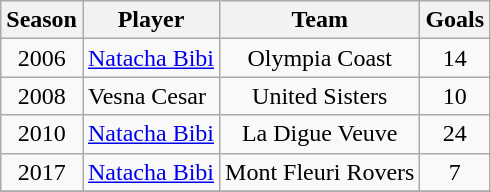<table class="wikitable" style="text-align:center;">
<tr>
<th>Season</th>
<th>Player</th>
<th>Team</th>
<th>Goals</th>
</tr>
<tr>
<td>2006</td>
<td align=left> <a href='#'>Natacha Bibi</a></td>
<td>Olympia Coast</td>
<td>14</td>
</tr>
<tr>
<td>2008</td>
<td align=left> Vesna Cesar</td>
<td>United Sisters</td>
<td>10</td>
</tr>
<tr>
<td>2010</td>
<td align=left> <a href='#'>Natacha Bibi</a></td>
<td>La Digue Veuve</td>
<td>24</td>
</tr>
<tr>
<td>2017</td>
<td align=left> <a href='#'>Natacha Bibi</a></td>
<td>Mont Fleuri Rovers</td>
<td>7</td>
</tr>
<tr>
</tr>
</table>
